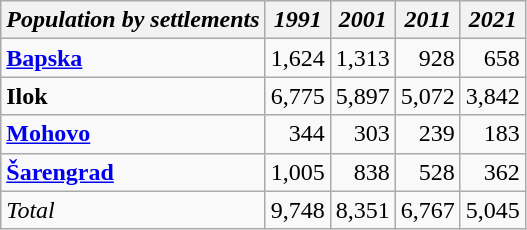<table class="wikitable sortable">
<tr>
<th><em>Population by settlements</em></th>
<th><em>1991</em></th>
<th><em>2001</em></th>
<th><em>2011</em></th>
<th><em>2021</em></th>
</tr>
<tr>
<td><strong><a href='#'>Bapska</a></strong></td>
<td align="right">1,624</td>
<td align="right">1,313</td>
<td align="right">928</td>
<td align="right">658</td>
</tr>
<tr>
<td><strong>Ilok</strong></td>
<td align="right">6,775</td>
<td align="right">5,897</td>
<td align="right">5,072</td>
<td align="right">3,842</td>
</tr>
<tr>
<td><strong><a href='#'>Mohovo</a></strong></td>
<td align="right">344</td>
<td align="right">303</td>
<td align="right">239</td>
<td align="right">183</td>
</tr>
<tr>
<td><strong><a href='#'>Šarengrad</a></strong></td>
<td align="right">1,005</td>
<td align="right">838</td>
<td align="right">528</td>
<td align="right">362</td>
</tr>
<tr>
<td><em>Total</em></td>
<td align="right">9,748</td>
<td align="right">8,351</td>
<td align="right">6,767</td>
<td align="right">5,045</td>
</tr>
</table>
